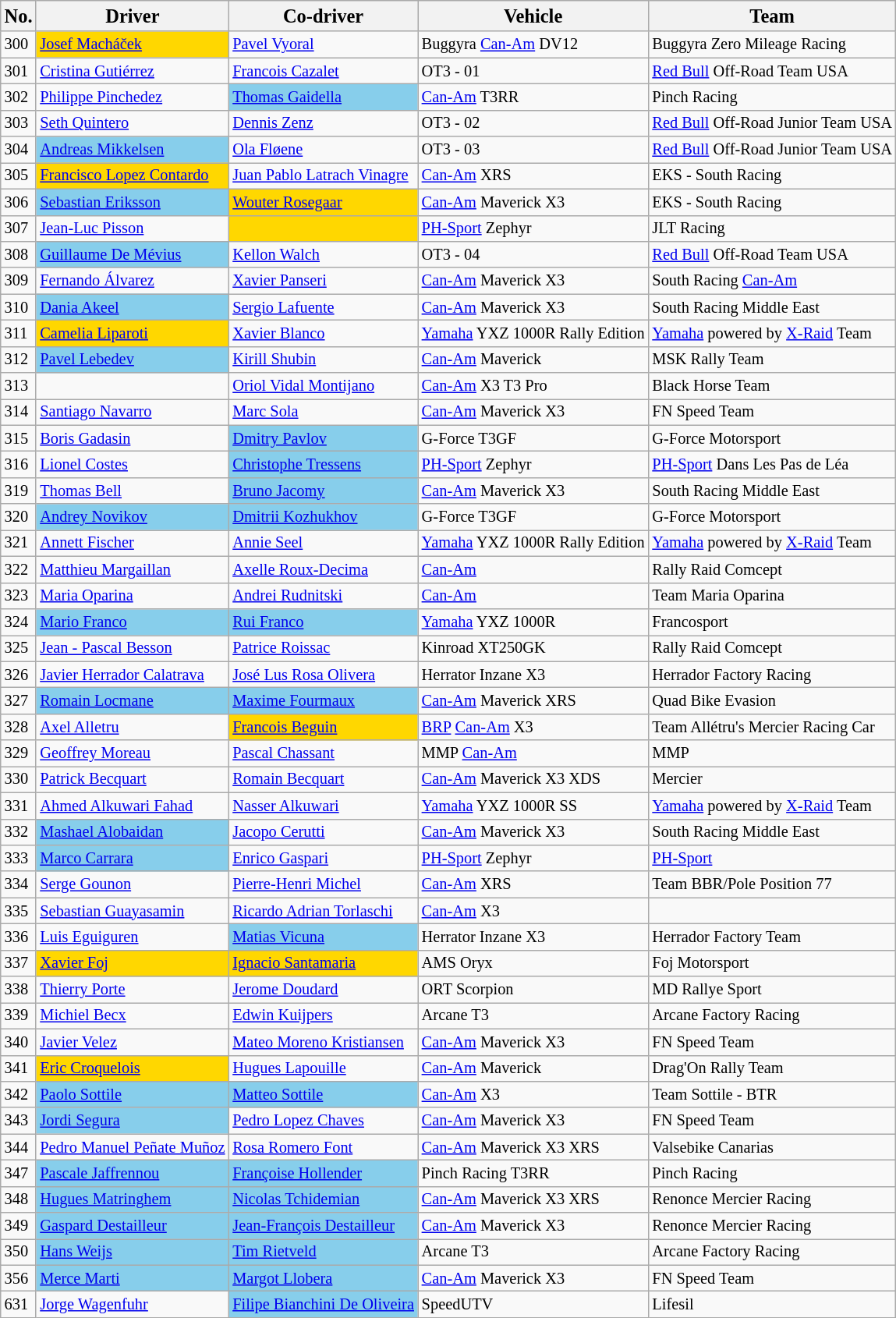<table class="wikitable sortable" style="font-size:85%;">
<tr>
<th><big>No.</big></th>
<th><big>Driver</big></th>
<th><big>Co-driver</big></th>
<th><big>Vehicle</big></th>
<th><big>Team</big></th>
</tr>
<tr>
<td>300</td>
<td style="background:gold;"> <a href='#'>Josef Macháček</a></td>
<td> <a href='#'>Pavel Vyoral</a></td>
<td>Buggyra <a href='#'>Can-Am</a> DV12</td>
<td>Buggyra Zero Mileage Racing</td>
</tr>
<tr>
<td>301</td>
<td> <a href='#'>Cristina Gutiérrez</a></td>
<td> <a href='#'>Francois Cazalet</a></td>
<td>OT3 - 01</td>
<td><a href='#'>Red Bull</a> Off-Road Team USA</td>
</tr>
<tr>
<td>302</td>
<td> <a href='#'>Philippe Pinchedez</a></td>
<td style="background:skyblue;"> <a href='#'>Thomas Gaidella</a></td>
<td><a href='#'>Can-Am</a> T3RR</td>
<td>Pinch Racing</td>
</tr>
<tr>
<td>303</td>
<td> <a href='#'>Seth Quintero</a></td>
<td> <a href='#'>Dennis Zenz</a></td>
<td>OT3 - 02</td>
<td><a href='#'>Red Bull</a> Off-Road Junior Team USA</td>
</tr>
<tr>
<td>304</td>
<td style="background:skyblue;"> <a href='#'>Andreas Mikkelsen</a></td>
<td> <a href='#'>Ola Fløene</a></td>
<td>OT3 - 03</td>
<td><a href='#'>Red Bull</a> Off-Road Junior Team USA</td>
</tr>
<tr>
<td>305</td>
<td style="background:gold;"> <a href='#'>Francisco Lopez Contardo</a></td>
<td> <a href='#'>Juan Pablo Latrach Vinagre</a></td>
<td><a href='#'>Can-Am</a> XRS</td>
<td>EKS - South Racing</td>
</tr>
<tr>
<td>306</td>
<td style="background:skyblue;"> <a href='#'>Sebastian Eriksson</a></td>
<td style="background:gold;"> <a href='#'>Wouter Rosegaar</a></td>
<td><a href='#'>Can-Am</a> Maverick X3</td>
<td>EKS - South Racing</td>
</tr>
<tr>
<td>307</td>
<td> <a href='#'>Jean-Luc Pisson</a></td>
<td style="background:gold;"> </td>
<td><a href='#'>PH-Sport</a> Zephyr</td>
<td>JLT Racing</td>
</tr>
<tr>
<td>308</td>
<td style="background:skyblue;"> <a href='#'>Guillaume De Mévius</a></td>
<td> <a href='#'>Kellon Walch</a></td>
<td>OT3 - 04</td>
<td><a href='#'>Red Bull</a> Off-Road Team USA</td>
</tr>
<tr>
<td>309</td>
<td> <a href='#'>Fernando Álvarez</a></td>
<td> <a href='#'>Xavier Panseri</a></td>
<td><a href='#'>Can-Am</a> Maverick X3</td>
<td>South Racing <a href='#'>Can-Am</a></td>
</tr>
<tr>
<td>310</td>
<td style="background:skyblue;"> <a href='#'>Dania Akeel</a></td>
<td> <a href='#'>Sergio Lafuente</a></td>
<td><a href='#'>Can-Am</a> Maverick X3</td>
<td>South Racing Middle East</td>
</tr>
<tr>
<td>311</td>
<td style="background:gold;"> <a href='#'>Camelia Liparoti</a></td>
<td> <a href='#'>Xavier Blanco</a></td>
<td><a href='#'>Yamaha</a> YXZ 1000R Rally Edition</td>
<td><a href='#'>Yamaha</a> powered by <a href='#'>X-Raid</a> Team</td>
</tr>
<tr>
<td>312</td>
<td style="background:skyblue;"> <a href='#'>Pavel Lebedev</a></td>
<td> <a href='#'>Kirill Shubin</a></td>
<td><a href='#'>Can-Am</a> Maverick</td>
<td>MSK Rally Team</td>
</tr>
<tr>
<td>313</td>
<td> </td>
<td> <a href='#'>Oriol Vidal Montijano</a></td>
<td><a href='#'>Can-Am</a> X3 T3 Pro</td>
<td>Black Horse Team</td>
</tr>
<tr>
<td>314</td>
<td> <a href='#'>Santiago Navarro</a></td>
<td> <a href='#'>Marc Sola</a></td>
<td><a href='#'>Can-Am</a> Maverick X3</td>
<td>FN Speed Team</td>
</tr>
<tr>
<td>315</td>
<td> <a href='#'>Boris Gadasin</a></td>
<td style="background:skyblue;"> <a href='#'>Dmitry Pavlov</a></td>
<td>G-Force T3GF</td>
<td>G-Force Motorsport</td>
</tr>
<tr>
<td>316</td>
<td> <a href='#'>Lionel Costes</a></td>
<td style="background:skyblue;"> <a href='#'>Christophe Tressens</a></td>
<td><a href='#'>PH-Sport</a> Zephyr</td>
<td><a href='#'>PH-Sport</a>  Dans Les Pas de Léa</td>
</tr>
<tr>
<td>319</td>
<td> <a href='#'>Thomas Bell</a></td>
<td style="background:skyblue;"> <a href='#'>Bruno Jacomy</a></td>
<td><a href='#'>Can-Am</a> Maverick X3</td>
<td>South Racing Middle East</td>
</tr>
<tr>
<td>320</td>
<td style="background:skyblue;"> <a href='#'>Andrey Novikov</a></td>
<td style="background:skyblue;"> <a href='#'>Dmitrii Kozhukhov</a></td>
<td>G-Force T3GF</td>
<td>G-Force Motorsport</td>
</tr>
<tr>
<td>321</td>
<td> <a href='#'>Annett Fischer</a></td>
<td> <a href='#'>Annie Seel</a></td>
<td><a href='#'>Yamaha</a> YXZ 1000R Rally Edition</td>
<td><a href='#'>Yamaha</a> powered by <a href='#'>X-Raid</a> Team</td>
</tr>
<tr>
<td>322</td>
<td> <a href='#'>Matthieu Margaillan</a></td>
<td> <a href='#'>Axelle Roux-Decima</a></td>
<td><a href='#'>Can-Am</a></td>
<td>Rally Raid Comcept</td>
</tr>
<tr>
<td>323</td>
<td> <a href='#'>Maria Oparina</a></td>
<td> <a href='#'>Andrei Rudnitski</a></td>
<td><a href='#'>Can-Am</a></td>
<td>Team Maria Oparina</td>
</tr>
<tr>
<td>324</td>
<td style="background:skyblue;"> <a href='#'>Mario Franco</a></td>
<td style="background:skyblue;"> <a href='#'>Rui Franco</a></td>
<td><a href='#'>Yamaha</a> YXZ 1000R</td>
<td>Francosport</td>
</tr>
<tr>
<td>325</td>
<td> <a href='#'>Jean - Pascal Besson</a></td>
<td> <a href='#'>Patrice Roissac</a></td>
<td>Kinroad XT250GK</td>
<td>Rally Raid Comcept</td>
</tr>
<tr>
<td>326</td>
<td> <a href='#'>Javier Herrador Calatrava</a></td>
<td> <a href='#'>José Lus Rosa Olivera</a></td>
<td>Herrator Inzane X3</td>
<td>Herrador Factory Racing</td>
</tr>
<tr>
<td>327</td>
<td style="background:skyblue;"> <a href='#'>Romain Locmane</a></td>
<td style="background:skyblue;"> <a href='#'>Maxime Fourmaux</a></td>
<td><a href='#'>Can-Am</a> Maverick XRS</td>
<td>Quad Bike Evasion</td>
</tr>
<tr>
<td>328</td>
<td> <a href='#'>Axel Alletru</a></td>
<td style="background:gold;"> <a href='#'>Francois Beguin</a></td>
<td><a href='#'>BRP</a> <a href='#'>Can-Am</a> X3</td>
<td>Team Allétru's Mercier Racing Car</td>
</tr>
<tr>
<td>329</td>
<td> <a href='#'>Geoffrey Moreau</a></td>
<td> <a href='#'>Pascal Chassant</a></td>
<td>MMP <a href='#'>Can-Am</a></td>
<td>MMP</td>
</tr>
<tr>
<td>330</td>
<td> <a href='#'>Patrick Becquart</a></td>
<td> <a href='#'>Romain Becquart</a></td>
<td><a href='#'>Can-Am</a> Maverick X3 XDS</td>
<td>Mercier</td>
</tr>
<tr>
<td>331</td>
<td> <a href='#'>Ahmed Alkuwari Fahad</a></td>
<td> <a href='#'>Nasser Alkuwari</a></td>
<td><a href='#'>Yamaha</a> YXZ 1000R SS</td>
<td><a href='#'>Yamaha</a> powered by <a href='#'>X-Raid</a> Team</td>
</tr>
<tr>
<td>332</td>
<td style="background:skyblue;"> <a href='#'>Mashael Alobaidan</a></td>
<td> <a href='#'>Jacopo Cerutti</a></td>
<td><a href='#'>Can-Am</a> Maverick X3</td>
<td>South Racing Middle East</td>
</tr>
<tr>
<td>333</td>
<td style="background:skyblue;"> <a href='#'>Marco Carrara</a></td>
<td> <a href='#'>Enrico Gaspari</a></td>
<td><a href='#'>PH-Sport</a> Zephyr</td>
<td><a href='#'>PH-Sport</a></td>
</tr>
<tr>
<td>334</td>
<td> <a href='#'>Serge Gounon</a></td>
<td> <a href='#'>Pierre-Henri Michel</a></td>
<td><a href='#'>Can-Am</a> XRS</td>
<td>Team BBR/Pole Position 77</td>
</tr>
<tr>
<td>335</td>
<td> <a href='#'>Sebastian Guayasamin</a></td>
<td> <a href='#'>Ricardo Adrian Torlaschi</a></td>
<td><a href='#'>Can-Am</a> X3</td>
<td></td>
</tr>
<tr>
<td>336</td>
<td> <a href='#'>Luis Eguiguren</a></td>
<td style="background:skyblue;"> <a href='#'>Matias Vicuna</a></td>
<td>Herrator Inzane X3</td>
<td>Herrador Factory Team</td>
</tr>
<tr>
<td>337</td>
<td style="background:gold;"> <a href='#'>Xavier Foj</a></td>
<td style="background:gold;"> <a href='#'>Ignacio Santamaria</a></td>
<td>AMS Oryx</td>
<td>Foj Motorsport</td>
</tr>
<tr>
<td>338</td>
<td> <a href='#'>Thierry Porte</a></td>
<td> <a href='#'>Jerome Doudard</a></td>
<td>ORT Scorpion</td>
<td>MD Rallye Sport</td>
</tr>
<tr>
<td>339</td>
<td> <a href='#'>Michiel Becx</a></td>
<td> <a href='#'>Edwin Kuijpers</a></td>
<td>Arcane T3</td>
<td>Arcane Factory Racing</td>
</tr>
<tr>
<td>340</td>
<td> <a href='#'>Javier Velez</a></td>
<td> <a href='#'>Mateo Moreno Kristiansen</a></td>
<td><a href='#'>Can-Am</a> Maverick X3</td>
<td>FN Speed Team</td>
</tr>
<tr>
<td>341</td>
<td style="background:gold;"> <a href='#'>Eric Croquelois</a></td>
<td> <a href='#'>Hugues Lapouille</a></td>
<td><a href='#'>Can-Am</a> Maverick</td>
<td>Drag'On Rally Team</td>
</tr>
<tr>
<td>342</td>
<td style="background:skyblue;"> <a href='#'>Paolo Sottile</a></td>
<td style="background:skyblue;"> <a href='#'>Matteo Sottile</a></td>
<td><a href='#'>Can-Am</a> X3</td>
<td>Team Sottile - BTR</td>
</tr>
<tr>
<td>343</td>
<td style="background:skyblue;"> <a href='#'>Jordi Segura</a></td>
<td> <a href='#'>Pedro Lopez Chaves</a></td>
<td><a href='#'>Can-Am</a> Maverick X3</td>
<td>FN Speed Team</td>
</tr>
<tr>
<td>344</td>
<td> <a href='#'>Pedro Manuel Peñate Muñoz</a></td>
<td> <a href='#'>Rosa Romero Font</a></td>
<td><a href='#'>Can-Am</a> Maverick X3 XRS</td>
<td>Valsebike Canarias</td>
</tr>
<tr>
<td>347</td>
<td style="background:skyblue;"> <a href='#'>Pascale Jaffrennou</a></td>
<td style="background:skyblue;"> <a href='#'>Françoise Hollender</a></td>
<td>Pinch Racing T3RR</td>
<td>Pinch Racing</td>
</tr>
<tr>
<td>348</td>
<td style="background:skyblue;"> <a href='#'>Hugues Matringhem</a></td>
<td style="background:skyblue;"> <a href='#'>Nicolas Tchidemian</a></td>
<td><a href='#'>Can-Am</a> Maverick X3 XRS</td>
<td>Renonce Mercier Racing</td>
</tr>
<tr>
<td>349</td>
<td style="background:skyblue;"> <a href='#'>Gaspard Destailleur</a></td>
<td style="background:skyblue;"> <a href='#'>Jean-François Destailleur</a></td>
<td><a href='#'>Can-Am</a> Maverick X3</td>
<td>Renonce Mercier Racing</td>
</tr>
<tr>
<td>350</td>
<td style="background:skyblue;"> <a href='#'>Hans Weijs</a></td>
<td style="background:skyblue;"> <a href='#'>Tim Rietveld</a></td>
<td>Arcane T3</td>
<td>Arcane Factory Racing</td>
</tr>
<tr>
<td>356</td>
<td style="background:skyblue;"> <a href='#'>Merce Marti</a></td>
<td style="background:skyblue;"> <a href='#'>Margot Llobera</a></td>
<td><a href='#'>Can-Am</a> Maverick X3</td>
<td>FN Speed Team</td>
</tr>
<tr>
<td>631</td>
<td> <a href='#'>Jorge Wagenfuhr</a></td>
<td style="background:skyblue;"> <a href='#'>Filipe Bianchini De Oliveira</a></td>
<td>SpeedUTV</td>
<td>Lifesil</td>
</tr>
</table>
